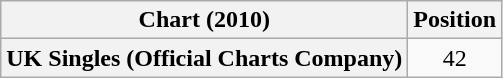<table class="wikitable plainrowheaders" style="text-align:center">
<tr>
<th scope="col">Chart (2010)</th>
<th scope="col">Position</th>
</tr>
<tr>
<th scope="row">UK Singles (Official Charts Company)</th>
<td>42</td>
</tr>
</table>
